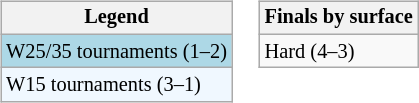<table>
<tr valign=top>
<td><br><table class=wikitable style="font-size:85%">
<tr>
<th>Legend</th>
</tr>
<tr style="background:lightblue;">
<td>W25/35 tournaments (1–2)</td>
</tr>
<tr style="background:#f0f8ff;">
<td>W15 tournaments (3–1)</td>
</tr>
</table>
</td>
<td><br><table class=wikitable style="font-size:85%">
<tr>
<th>Finals by surface</th>
</tr>
<tr>
<td>Hard (4–3)</td>
</tr>
</table>
</td>
</tr>
</table>
